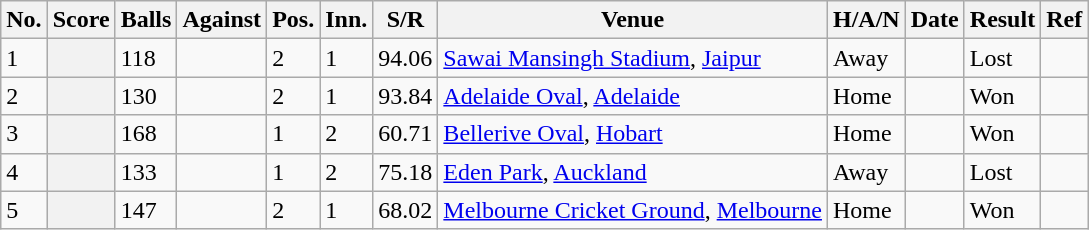<table class="wikitable plainrowheaders sortable">
<tr>
<th>No.</th>
<th>Score</th>
<th>Balls</th>
<th>Against</th>
<th>Pos.</th>
<th>Inn.</th>
<th>S/R</th>
<th>Venue</th>
<th>H/A/N</th>
<th>Date</th>
<th>Result</th>
<th>Ref</th>
</tr>
<tr>
<td>1</td>
<th scope="row"></th>
<td>118</td>
<td></td>
<td>2</td>
<td>1</td>
<td>94.06</td>
<td><a href='#'>Sawai Mansingh Stadium</a>, <a href='#'>Jaipur</a></td>
<td>Away</td>
<td></td>
<td>Lost</td>
<td></td>
</tr>
<tr>
<td>2</td>
<th scope="row"> </th>
<td>130</td>
<td></td>
<td>2</td>
<td>1</td>
<td>93.84</td>
<td><a href='#'>Adelaide Oval</a>, <a href='#'>Adelaide</a></td>
<td>Home</td>
<td></td>
<td>Won</td>
<td></td>
</tr>
<tr>
<td>3</td>
<th scope="row"> </th>
<td>168</td>
<td></td>
<td>1</td>
<td>2</td>
<td>60.71</td>
<td><a href='#'>Bellerive Oval</a>, <a href='#'>Hobart</a></td>
<td>Home</td>
<td></td>
<td>Won</td>
<td></td>
</tr>
<tr>
<td>4</td>
<th scope="row"></th>
<td>133</td>
<td></td>
<td>1</td>
<td>2</td>
<td>75.18</td>
<td><a href='#'>Eden Park</a>, <a href='#'>Auckland</a></td>
<td>Away</td>
<td></td>
<td>Lost</td>
<td></td>
</tr>
<tr>
<td>5</td>
<th scope="row"> </th>
<td>147</td>
<td></td>
<td>2</td>
<td>1</td>
<td>68.02</td>
<td><a href='#'>Melbourne Cricket Ground</a>, <a href='#'>Melbourne</a></td>
<td>Home</td>
<td></td>
<td>Won</td>
<td></td>
</tr>
</table>
